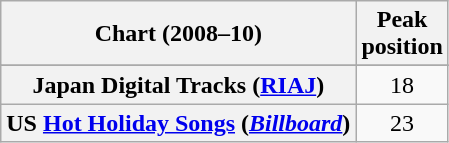<table class="wikitable sortable plainrowheaders">
<tr>
<th>Chart (2008–10)</th>
<th>Peak<br>position</th>
</tr>
<tr>
</tr>
<tr>
<th scope="row">Japan Digital Tracks (<a href='#'>RIAJ</a>)</th>
<td style="text-align:center;">18</td>
</tr>
<tr>
<th scope="row">US <a href='#'>Hot Holiday Songs</a> (<em><a href='#'>Billboard</a></em>)</th>
<td style="text-align:center;">23</td>
</tr>
</table>
